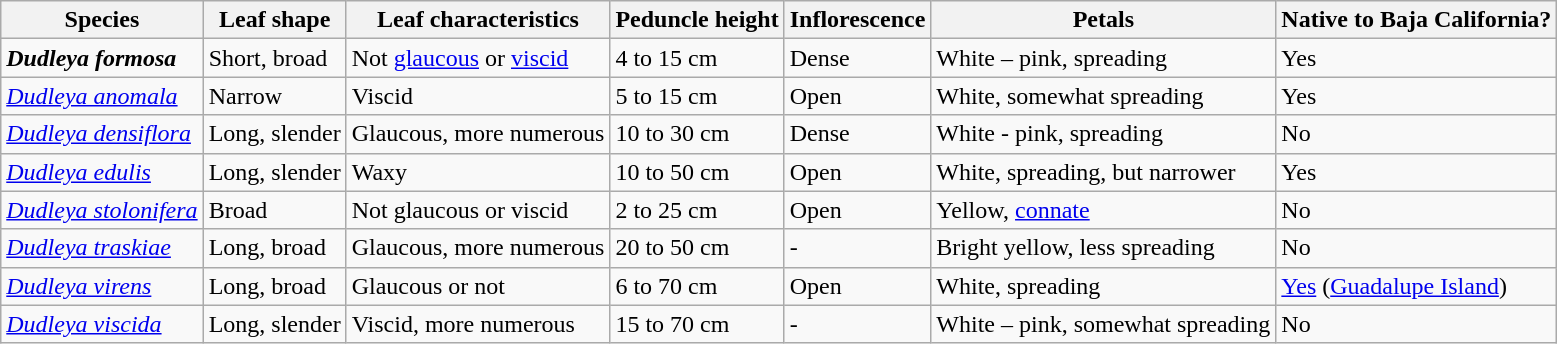<table class="wikitable">
<tr>
<th>Species</th>
<th>Leaf shape</th>
<th>Leaf characteristics</th>
<th>Peduncle height</th>
<th>Inflorescence</th>
<th>Petals</th>
<th><strong>Native to Baja California?</strong></th>
</tr>
<tr>
<td><strong><em>Dudleya formosa</em></strong></td>
<td>Short, broad</td>
<td>Not <a href='#'>glaucous</a> or <a href='#'>viscid</a></td>
<td>4 to 15 cm</td>
<td>Dense</td>
<td>White – pink, spreading</td>
<td>Yes</td>
</tr>
<tr>
<td><em><a href='#'>Dudleya anomala</a></em></td>
<td>Narrow</td>
<td>Viscid</td>
<td>5 to 15 cm</td>
<td>Open</td>
<td>White, somewhat spreading</td>
<td>Yes</td>
</tr>
<tr>
<td><em><a href='#'>Dudleya densiflora</a></em></td>
<td>Long, slender</td>
<td>Glaucous, more numerous</td>
<td>10 to 30 cm</td>
<td>Dense</td>
<td>White - pink, spreading</td>
<td>No</td>
</tr>
<tr>
<td><em><a href='#'>Dudleya edulis</a></em></td>
<td>Long, slender</td>
<td>Waxy</td>
<td>10 to 50 cm</td>
<td>Open</td>
<td>White, spreading, but narrower</td>
<td>Yes</td>
</tr>
<tr>
<td><em><a href='#'>Dudleya stolonifera</a></em></td>
<td>Broad</td>
<td>Not glaucous or viscid</td>
<td>2 to 25 cm</td>
<td>Open</td>
<td>Yellow, <a href='#'>connate</a></td>
<td>No</td>
</tr>
<tr>
<td><em><a href='#'>Dudleya traskiae</a></em></td>
<td>Long, broad</td>
<td>Glaucous, more numerous</td>
<td>20 to 50 cm</td>
<td>-</td>
<td>Bright yellow, less spreading</td>
<td>No</td>
</tr>
<tr>
<td><em><a href='#'>Dudleya virens</a></em></td>
<td>Long, broad</td>
<td>Glaucous or not</td>
<td>6 to 70 cm</td>
<td>Open</td>
<td>White, spreading</td>
<td><a href='#'>Yes</a> (<a href='#'>Guadalupe Island</a>)</td>
</tr>
<tr>
<td><em><a href='#'>Dudleya viscida</a></em></td>
<td>Long, slender</td>
<td>Viscid, more numerous</td>
<td>15 to 70 cm</td>
<td>-</td>
<td>White – pink, somewhat spreading</td>
<td>No</td>
</tr>
</table>
